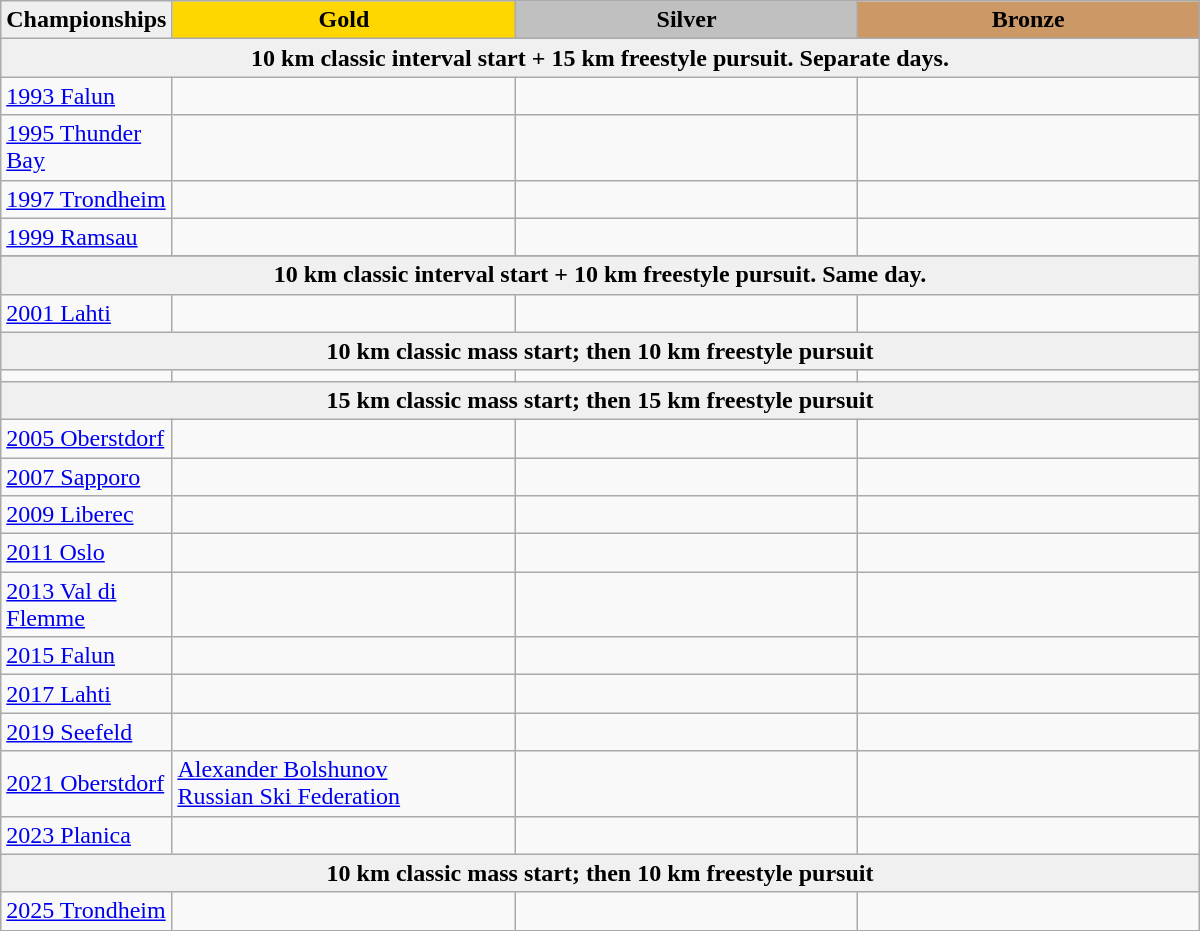<table class="wikitable sortable" style="width:800px;">
<tr>
<th style="width:10%; background:#efefef;">Championships</th>
<th style="width:30%; background:gold">Gold</th>
<th style="width:30%; background:silver">Silver</th>
<th style="width:30%; background:#CC9966">Bronze</th>
</tr>
<tr>
<td colspan=4 align=center bgcolor=F0F0F0><strong>10 km classic interval start + 15 km freestyle pursuit. Separate days.</strong></td>
</tr>
<tr>
<td><a href='#'>1993 Falun</a></td>
<td></td>
<td></td>
<td></td>
</tr>
<tr>
<td><a href='#'>1995 Thunder Bay</a></td>
<td></td>
<td></td>
<td></td>
</tr>
<tr>
<td><a href='#'>1997 Trondheim</a></td>
<td></td>
<td></td>
<td></td>
</tr>
<tr>
<td><a href='#'>1999 Ramsau</a></td>
<td></td>
<td></td>
<td></td>
</tr>
<tr>
</tr>
<tr>
<td colspan=4 align=center bgcolor=F0F0F0><strong>10 km classic interval start + 10 km freestyle pursuit. Same day.</strong></td>
</tr>
<tr>
<td><a href='#'>2001 Lahti</a></td>
<td></td>
<td></td>
<td></td>
</tr>
<tr>
<td colspan=4 align=center bgcolor=F0F0F0><strong>10 km classic mass start; then 10 km freestyle pursuit</strong></td>
</tr>
<tr>
<td></td>
<td></td>
<td></td>
<td></td>
</tr>
<tr>
<td colspan=4 align=center bgcolor=F0F0F0><strong>15 km classic mass start; then 15 km freestyle pursuit</strong></td>
</tr>
<tr>
<td><a href='#'>2005 Oberstdorf</a></td>
<td></td>
<td></td>
<td></td>
</tr>
<tr>
<td><a href='#'>2007 Sapporo</a></td>
<td></td>
<td></td>
<td></td>
</tr>
<tr>
<td><a href='#'>2009 Liberec</a></td>
<td></td>
<td></td>
<td></td>
</tr>
<tr>
<td><a href='#'>2011 Oslo</a></td>
<td></td>
<td></td>
<td></td>
</tr>
<tr>
<td><a href='#'>2013 Val di Flemme</a></td>
<td></td>
<td></td>
<td></td>
</tr>
<tr>
<td><a href='#'>2015 Falun</a></td>
<td></td>
<td></td>
<td></td>
</tr>
<tr>
<td><a href='#'>2017 Lahti</a></td>
<td></td>
<td></td>
<td></td>
</tr>
<tr>
<td><a href='#'>2019 Seefeld</a></td>
<td></td>
<td></td>
<td></td>
</tr>
<tr>
<td><a href='#'>2021 Oberstdorf</a></td>
<td><a href='#'>Alexander Bolshunov</a><br> <a href='#'>Russian Ski Federation</a></td>
<td></td>
<td></td>
</tr>
<tr>
<td><a href='#'>2023 Planica</a></td>
<td></td>
<td></td>
<td></td>
</tr>
<tr>
<td colspan=4 align=center bgcolor=F0F0F0><strong>10 km classic mass start; then 10 km freestyle pursuit</strong></td>
</tr>
<tr>
<td><a href='#'>2025 Trondheim</a></td>
<td></td>
<td></td>
<td></td>
</tr>
</table>
